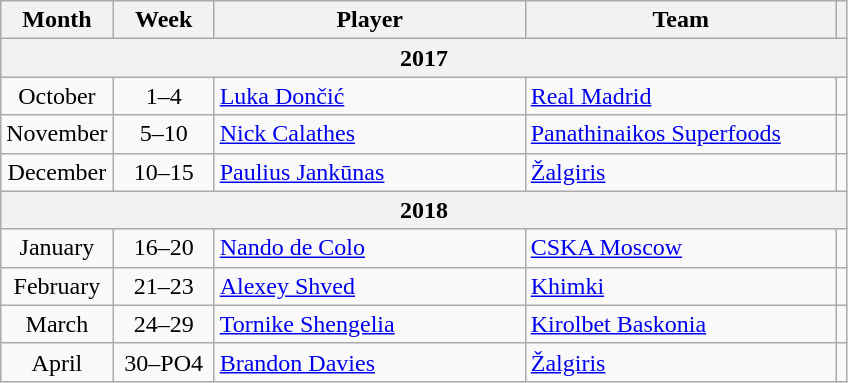<table class="wikitable" style="text-align: center;">
<tr>
<th>Month</th>
<th style="width:60px;">Week</th>
<th style="width:200px;">Player</th>
<th style="width:200px;">Team</th>
<th></th>
</tr>
<tr>
<th colspan=5>2017</th>
</tr>
<tr>
<td>October</td>
<td>1–4</td>
<td align="left"> <a href='#'>Luka Dončić</a></td>
<td align="left"> <a href='#'>Real Madrid</a></td>
<td></td>
</tr>
<tr>
<td>November</td>
<td>5–10</td>
<td align="left"> <a href='#'>Nick Calathes</a></td>
<td align="left"> <a href='#'>Panathinaikos Superfoods</a></td>
<td></td>
</tr>
<tr>
<td>December</td>
<td>10–15</td>
<td align="left"> <a href='#'>Paulius Jankūnas</a></td>
<td align="left"> <a href='#'>Žalgiris</a></td>
<td></td>
</tr>
<tr>
<th colspan=5>2018</th>
</tr>
<tr>
<td>January</td>
<td>16–20</td>
<td align="left"> <a href='#'>Nando de Colo</a></td>
<td align="left"> <a href='#'>CSKA Moscow</a></td>
<td></td>
</tr>
<tr>
<td>February</td>
<td>21–23</td>
<td align="left"> <a href='#'>Alexey Shved</a></td>
<td align="left"> <a href='#'>Khimki</a></td>
<td></td>
</tr>
<tr>
<td>March</td>
<td>24–29</td>
<td align="left"> <a href='#'>Tornike Shengelia</a></td>
<td align="left"> <a href='#'>Kirolbet Baskonia</a></td>
<td></td>
</tr>
<tr>
<td>April</td>
<td>30–PO4</td>
<td align="left"> <a href='#'>Brandon Davies</a></td>
<td align="left"> <a href='#'>Žalgiris</a></td>
<td></td>
</tr>
</table>
